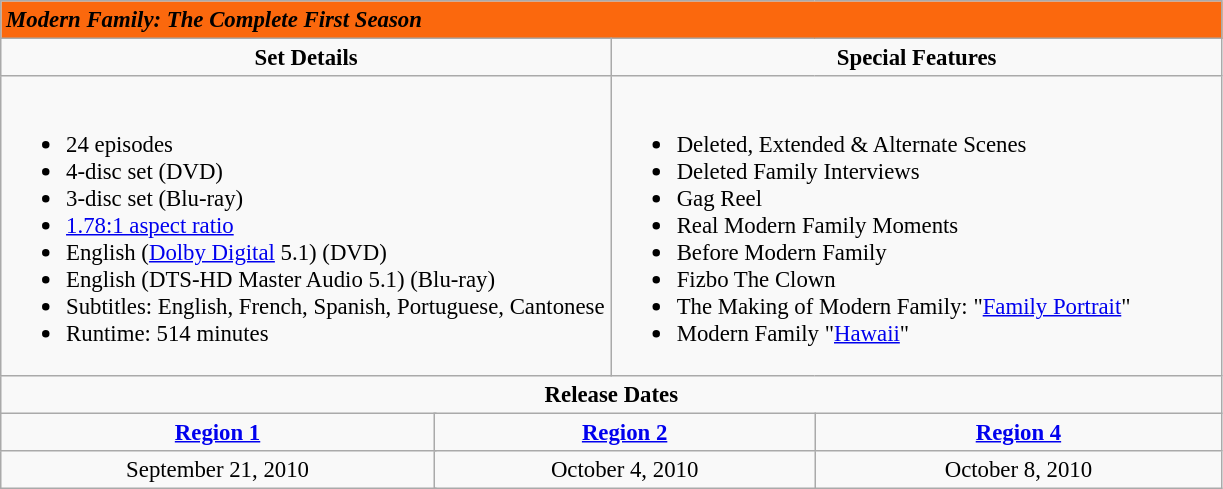<table class="wikitable" style="font-size: 95%;">
<tr style="background:#FB680D;">
<td colspan="6"><span> <strong><em>Modern Family: The Complete First Season </em></strong></span></td>
</tr>
<tr style="vertical-align:top; text-align:center;">
<td style="width:400px;" colspan="3"><strong>Set Details</strong></td>
<td style="width:400px; " colspan="3"><strong>Special Features</strong></td>
</tr>
<tr valign="top">
<td colspan="3"  style="text-align:left; width:400px;"><br><ul><li>24 episodes</li><li>4-disc set (DVD)</li><li>3-disc set (Blu-ray)</li><li><a href='#'>1.78:1 aspect ratio</a></li><li>English (<a href='#'>Dolby Digital</a> 5.1) (DVD)</li><li>English (DTS-HD Master Audio 5.1) (Blu-ray)</li><li>Subtitles: English, French, Spanish, Portuguese, Cantonese</li><li>Runtime: 514 minutes</li></ul></td>
<td colspan="3"  style="text-align:left; width:400px;"><br><ul><li>Deleted, Extended & Alternate Scenes</li><li>Deleted Family Interviews</li><li>Gag Reel</li><li>Real Modern Family Moments</li><li>Before Modern Family</li><li>Fizbo The Clown</li><li>The Making of Modern Family: "<a href='#'>Family Portrait</a>"</li><li>Modern Family "<a href='#'>Hawaii</a>"</li></ul></td>
</tr>
<tr>
<td colspan="6" style="text-align:center;"><strong>Release Dates</strong></td>
</tr>
<tr>
<td colspan="2" style="text-align:center;"><strong><a href='#'>Region 1</a></strong></td>
<td colspan="2" style="text-align:center;"><strong><a href='#'>Region 2</a></strong></td>
<td colspan="2" style="text-align:center;"><strong><a href='#'>Region 4</a></strong></td>
</tr>
<tr style="text-align:center;">
<td colspan="2">September 21, 2010</td>
<td colspan="2">October 4, 2010</td>
<td colspan="2">October 8, 2010</td>
</tr>
</table>
